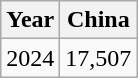<table class="wikitable">
<tr>
<th>Year</th>
<th>China</th>
</tr>
<tr>
<td>2024</td>
<td>17,507</td>
</tr>
</table>
